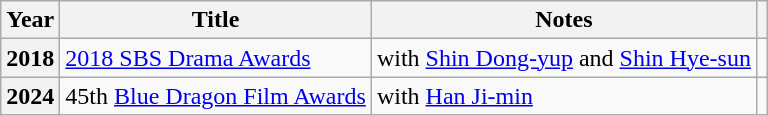<table class="wikitable plainrowheaders sortable">
<tr>
<th scope="col">Year</th>
<th scope="col">Title</th>
<th scope="col" class="unsortable">Notes</th>
<th scope="col" class="unsortable"></th>
</tr>
<tr>
<th scope="row">2018</th>
<td><a href='#'>2018 SBS Drama Awards</a></td>
<td>with <a href='#'>Shin Dong-yup</a> and <a href='#'>Shin Hye-sun</a></td>
<td style="text-align:center"></td>
</tr>
<tr>
<th scope="row">2024</th>
<td>45th <a href='#'>Blue Dragon Film Awards</a></td>
<td>with <a href='#'>Han Ji-min</a></td>
<td style="text-align:center"></td>
</tr>
</table>
